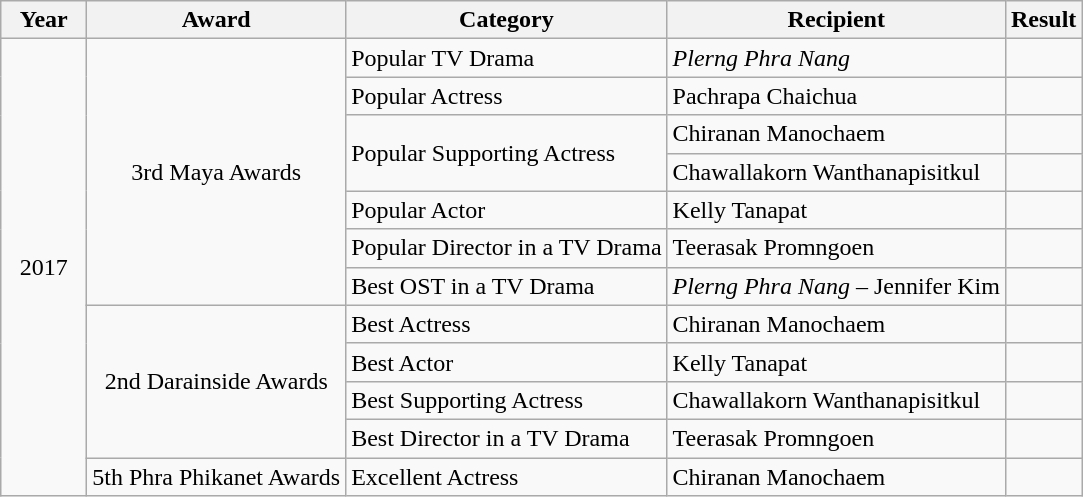<table class="wikitable">
<tr>
<th style="width:50px;">Year</th>
<th>Award</th>
<th>Category</th>
<th>Recipient</th>
<th>Result</th>
</tr>
<tr>
<td rowspan="67" style="text-align:center">2017</td>
<td rowspan="7" style="text-align:center">3rd Maya Awards</td>
<td>Popular TV Drama</td>
<td><em>Plerng Phra Nang</em></td>
<td></td>
</tr>
<tr>
<td>Popular Actress</td>
<td>Pachrapa Chaichua</td>
<td></td>
</tr>
<tr>
<td rowspan="2">Popular Supporting Actress</td>
<td>Chiranan Manochaem</td>
<td></td>
</tr>
<tr>
<td>Chawallakorn Wanthanapisitkul</td>
<td></td>
</tr>
<tr>
<td>Popular Actor</td>
<td>Kelly Tanapat</td>
<td></td>
</tr>
<tr>
<td>Popular Director in a TV Drama</td>
<td>Teerasak Promngoen</td>
<td></td>
</tr>
<tr>
<td>Best OST in a TV Drama</td>
<td><em>Plerng Phra Nang</em> – Jennifer Kim</td>
<td></td>
</tr>
<tr>
<td rowspan="4" style="text-align:center">2nd Darainside Awards</td>
<td>Best Actress</td>
<td>Chiranan Manochaem</td>
<td></td>
</tr>
<tr>
<td>Best Actor</td>
<td>Kelly Tanapat</td>
<td></td>
</tr>
<tr>
<td>Best Supporting Actress</td>
<td>Chawallakorn Wanthanapisitkul</td>
<td></td>
</tr>
<tr>
<td>Best Director in a TV Drama</td>
<td>Teerasak Promngoen</td>
<td></td>
</tr>
<tr>
<td rowspan="1" style="text-align:center">5th Phra Phikanet Awards</td>
<td>Excellent Actress</td>
<td>Chiranan Manochaem</td>
<td></td>
</tr>
</table>
